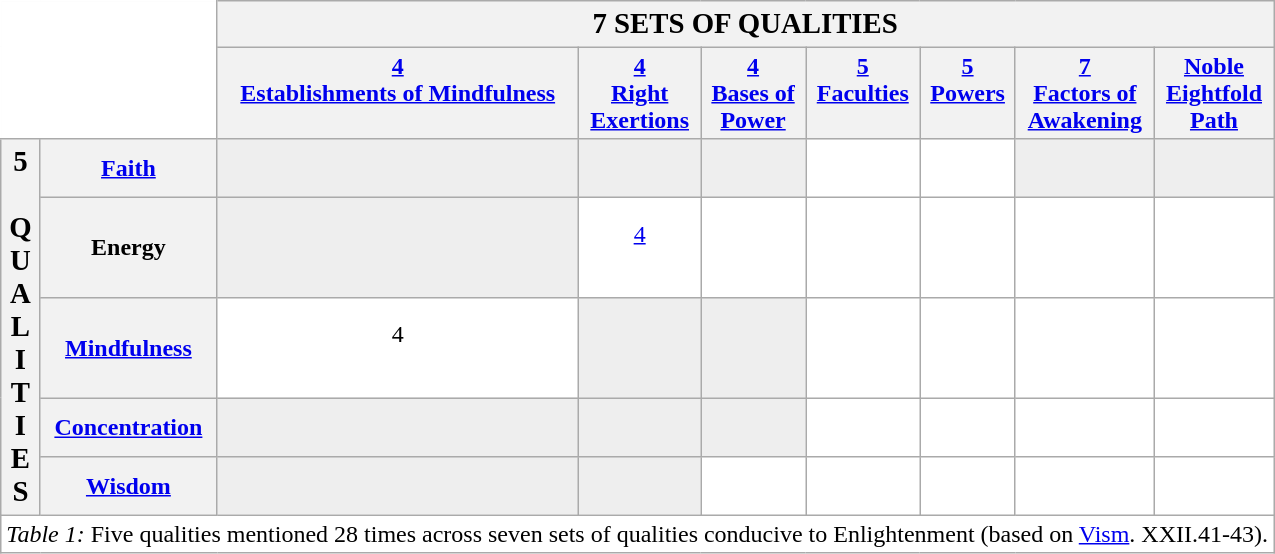<table class="wikitable" style="text-align:center">
<tr>
<td colspan=2 rowspan=2 style="background:white; border-color:#fff #aaa #aaa #fff"></td>
<th colspan=7 style="font-size:larger">7 SETS OF QUALITIES</th>
</tr>
<tr style="vertical-align:top">
<th><a href='#'>4<br>Establishments of Mindfulness</a></th>
<th><a href='#'>4<br>Right<br>Exertions</a></th>
<th><a href='#'>4<br>Bases of<br>Power</a></th>
<th><a href='#'>5<br>Faculties</a></th>
<th><a href='#'>5<br>Powers</a></th>
<th><a href='#'>7<br>Factors of<br>Awakening</a></th>
<th><a href='#'>Noble<br>Eightfold<br>Path</a></th>
</tr>
<tr>
<th rowspan=5 style="font-size:larger">5<br><br>Q<br>U<br>A<br>L<br>I<br>T<br>I<br>E<br>S</th>
<th><a href='#'>Faith</a></th>
<td style="background:#eee"><br></td>
<td style="background:#eee"><br></td>
<td style="background:#eee"><br></td>
<td style="background:white"><br></td>
<td style="background:white"><br></td>
<td style="background:#eee"><br></td>
<td style="background:#eee"><br></td>
</tr>
<tr>
<th>Energy</th>
<td style="background:#eee"><br></td>
<td style="background:white"><a href='#'>4<br></a><br></td>
<td style="background:white"><br></td>
<td style="background:white"><br></td>
<td style="background:white"><br></td>
<td style="background:white"><br></td>
<td style="background:white"></td>
</tr>
<tr>
<th><a href='#'>Mindfulness</a></th>
<td style="background:white">4<br><a href='#'></a><br></td>
<td style="background:#eee"><br></td>
<td style="background:#eee"><br></td>
<td style="background:white"><br></td>
<td style="background:white"><br></td>
<td style="background:white"><br></td>
<td style="background:white"><br></td>
</tr>
<tr>
<th><a href='#'>Concentration</a></th>
<td style="background:#eee"><br></td>
<td style="background:#eee"><br></td>
<td style="background:#eee"><br></td>
<td style="background:white"><br></td>
<td style="background:white"><br></td>
<td style="background:white"><br></td>
<td style="background:white"><br></td>
</tr>
<tr>
<th><a href='#'>Wisdom</a></th>
<td style="background:#eee"><br></td>
<td style="background:#eee"><br></td>
<td style="background:white"><br></td>
<td style="background:white"><br></td>
<td style="background:white"><br></td>
<td style="background:white"><br></td>
<td style="background:white"><br></td>
</tr>
<tr>
<td colspan=9 style="background:white; text-align:left"><em>Table 1:</em> Five qualities mentioned 28 times across seven sets of qualities conducive to Enlightenment (based on <a href='#'>Vism</a>. XXII.41-43).</td>
</tr>
</table>
